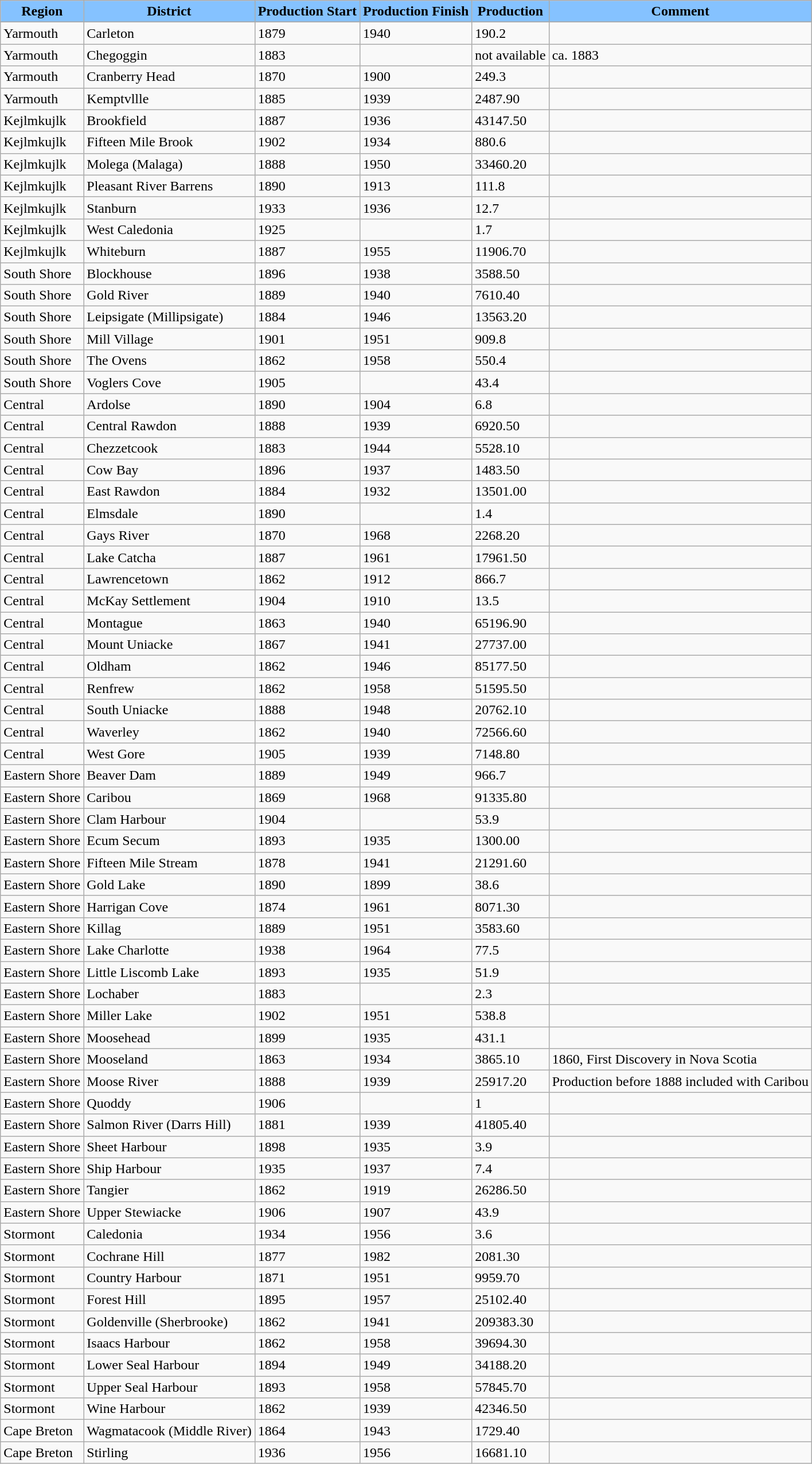<table class="sortable wikitable">
<tr>
<th style="background-color:#85C2FF" align="center"><strong>Region</strong></th>
<th style="background-color:#85C2FF" align="center"><strong>District</strong></th>
<th style="background-color:#85C2FF" align="center"><strong>Production Start</strong></th>
<th style="background-color:#85C2FF" align="center"><strong>Production Finish</strong></th>
<th style="background-color:#85C2FF" align="center"><strong>Production</strong></th>
<th style="background-color:#85C2FF" align="center" class="unsortable"><strong>Comment</strong></th>
</tr>
<tr>
</tr>
<tr>
<td>Yarmouth</td>
<td>Carleton</td>
<td>1879</td>
<td>1940</td>
<td>190.2</td>
<td></td>
</tr>
<tr>
<td>Yarmouth</td>
<td>Chegoggin</td>
<td>1883</td>
<td></td>
<td>not available</td>
<td>ca. 1883</td>
</tr>
<tr>
<td>Yarmouth</td>
<td>Cranberry Head</td>
<td>1870</td>
<td>1900</td>
<td>249.3</td>
<td></td>
</tr>
<tr>
<td>Yarmouth</td>
<td>Kemptvllle</td>
<td>1885</td>
<td>1939</td>
<td>2487.90</td>
<td></td>
</tr>
<tr>
<td>Kejlmkujlk</td>
<td>Brookfield</td>
<td>1887</td>
<td>1936</td>
<td>43147.50</td>
<td></td>
</tr>
<tr>
<td>Kejlmkujlk</td>
<td>Fifteen Mile Brook</td>
<td>1902</td>
<td>1934</td>
<td>880.6</td>
<td></td>
</tr>
<tr>
<td>Kejlmkujlk</td>
<td>Molega (Malaga)</td>
<td>1888</td>
<td>1950</td>
<td>33460.20</td>
<td></td>
</tr>
<tr>
<td>Kejlmkujlk</td>
<td>Pleasant  River Barrens</td>
<td>1890</td>
<td>1913</td>
<td>111.8</td>
<td></td>
</tr>
<tr>
<td>Kejlmkujlk</td>
<td>Stanburn</td>
<td>1933</td>
<td>1936</td>
<td>12.7</td>
<td></td>
</tr>
<tr>
<td>Kejlmkujlk</td>
<td>West Caledonia</td>
<td>1925</td>
<td></td>
<td>1.7</td>
<td></td>
</tr>
<tr>
<td>Kejlmkujlk</td>
<td>Whiteburn</td>
<td>1887</td>
<td>1955</td>
<td>11906.70</td>
<td></td>
</tr>
<tr>
<td>South Shore</td>
<td>Blockhouse</td>
<td>1896</td>
<td>1938</td>
<td>3588.50</td>
<td></td>
</tr>
<tr>
<td>South Shore</td>
<td>Gold  River</td>
<td>1889</td>
<td>1940</td>
<td>7610.40</td>
<td></td>
</tr>
<tr>
<td>South Shore</td>
<td>Leipsigate (Millipsigate)</td>
<td>1884</td>
<td>1946</td>
<td>13563.20</td>
<td></td>
</tr>
<tr>
<td>South Shore</td>
<td>Mill Village</td>
<td>1901</td>
<td>1951</td>
<td>909.8</td>
<td></td>
</tr>
<tr>
<td>South Shore</td>
<td>The Ovens</td>
<td>1862</td>
<td>1958</td>
<td>550.4</td>
<td></td>
</tr>
<tr>
<td>South Shore</td>
<td>Voglers Cove</td>
<td>1905</td>
<td></td>
<td>43.4</td>
<td></td>
</tr>
<tr>
<td>Central</td>
<td>Ardolse</td>
<td>1890</td>
<td>1904</td>
<td>6.8</td>
<td></td>
</tr>
<tr>
<td>Central</td>
<td>Central  Rawdon</td>
<td>1888</td>
<td>1939</td>
<td>6920.50</td>
<td></td>
</tr>
<tr>
<td>Central</td>
<td>Chezzetcook</td>
<td>1883</td>
<td>1944</td>
<td>5528.10</td>
<td></td>
</tr>
<tr>
<td>Central</td>
<td>Cow Bay</td>
<td>1896</td>
<td>1937</td>
<td>1483.50</td>
<td></td>
</tr>
<tr>
<td>Central</td>
<td>East Rawdon</td>
<td>1884</td>
<td>1932</td>
<td>13501.00</td>
<td></td>
</tr>
<tr>
<td>Central</td>
<td>Elmsdale</td>
<td>1890</td>
<td></td>
<td>1.4</td>
<td></td>
</tr>
<tr>
<td>Central</td>
<td>Gays River</td>
<td>1870</td>
<td>1968</td>
<td>2268.20</td>
<td></td>
</tr>
<tr>
<td>Central</td>
<td>Lake Catcha</td>
<td>1887</td>
<td>1961</td>
<td>17961.50</td>
<td></td>
</tr>
<tr>
<td>Central</td>
<td>Lawrencetown</td>
<td>1862</td>
<td>1912</td>
<td>866.7</td>
<td></td>
</tr>
<tr>
<td>Central</td>
<td>McKay Settlement</td>
<td>1904</td>
<td>1910</td>
<td>13.5</td>
<td></td>
</tr>
<tr>
<td>Central</td>
<td>Montague</td>
<td>1863</td>
<td>1940</td>
<td>65196.90</td>
<td></td>
</tr>
<tr>
<td>Central</td>
<td>Mount  Uniacke</td>
<td>1867</td>
<td>1941</td>
<td>27737.00</td>
<td></td>
</tr>
<tr>
<td>Central</td>
<td>Oldham</td>
<td>1862</td>
<td>1946</td>
<td>85177.50</td>
<td></td>
</tr>
<tr>
<td>Central</td>
<td>Renfrew</td>
<td>1862</td>
<td>1958</td>
<td>51595.50</td>
<td></td>
</tr>
<tr>
<td>Central</td>
<td>South  Uniacke</td>
<td>1888</td>
<td>1948</td>
<td>20762.10</td>
<td></td>
</tr>
<tr>
<td>Central</td>
<td>Waverley</td>
<td>1862</td>
<td>1940</td>
<td>72566.60</td>
<td></td>
</tr>
<tr>
<td>Central</td>
<td>West Gore</td>
<td>1905</td>
<td>1939</td>
<td>7148.80</td>
<td></td>
</tr>
<tr>
<td>Eastern Shore</td>
<td>Beaver Dam</td>
<td>1889</td>
<td>1949</td>
<td>966.7</td>
<td></td>
</tr>
<tr>
<td>Eastern Shore</td>
<td>Caribou</td>
<td>1869</td>
<td>1968</td>
<td>91335.80</td>
<td></td>
</tr>
<tr>
<td>Eastern Shore</td>
<td>Clam Harbour</td>
<td>1904</td>
<td></td>
<td>53.9</td>
<td></td>
</tr>
<tr>
<td>Eastern Shore</td>
<td>Ecum Secum</td>
<td>1893</td>
<td>1935</td>
<td>1300.00</td>
<td></td>
</tr>
<tr>
<td>Eastern Shore</td>
<td>Fifteen  Mile Stream</td>
<td>1878</td>
<td>1941</td>
<td>21291.60</td>
<td></td>
</tr>
<tr>
<td>Eastern Shore</td>
<td>Gold  Lake</td>
<td>1890</td>
<td>1899</td>
<td>38.6</td>
<td></td>
</tr>
<tr>
<td>Eastern Shore</td>
<td>Harrigan  Cove</td>
<td>1874</td>
<td>1961</td>
<td>8071.30</td>
<td></td>
</tr>
<tr>
<td>Eastern Shore</td>
<td>Killag</td>
<td>1889</td>
<td>1951</td>
<td>3583.60</td>
<td></td>
</tr>
<tr>
<td>Eastern Shore</td>
<td>Lake Charlotte</td>
<td>1938</td>
<td>1964</td>
<td>77.5</td>
<td></td>
</tr>
<tr>
<td>Eastern Shore</td>
<td>Little Liscomb  Lake</td>
<td>1893</td>
<td>1935</td>
<td>51.9</td>
<td></td>
</tr>
<tr>
<td>Eastern Shore</td>
<td>Lochaber</td>
<td>1883</td>
<td></td>
<td>2.3</td>
<td></td>
</tr>
<tr>
<td>Eastern Shore</td>
<td>Miller Lake</td>
<td>1902</td>
<td>1951</td>
<td>538.8</td>
<td></td>
</tr>
<tr>
<td>Eastern Shore</td>
<td>Moosehead</td>
<td>1899</td>
<td>1935</td>
<td>431.1</td>
<td></td>
</tr>
<tr>
<td>Eastern Shore</td>
<td>Mooseland</td>
<td>1863</td>
<td>1934</td>
<td>3865.10</td>
<td>1860, First Discovery in Nova Scotia</td>
</tr>
<tr>
<td>Eastern Shore</td>
<td>Moose River</td>
<td>1888</td>
<td>1939</td>
<td>25917.20</td>
<td>Production before 1888 included with Caribou</td>
</tr>
<tr>
<td>Eastern Shore</td>
<td>Quoddy</td>
<td>1906</td>
<td></td>
<td>1</td>
<td></td>
</tr>
<tr>
<td>Eastern Shore</td>
<td>Salmon River (Darrs Hill)</td>
<td>1881</td>
<td>1939</td>
<td>41805.40</td>
<td></td>
</tr>
<tr>
<td>Eastern Shore</td>
<td>Sheet  Harbour</td>
<td>1898</td>
<td>1935</td>
<td>3.9</td>
<td></td>
</tr>
<tr>
<td>Eastern Shore</td>
<td>Ship  Harbour</td>
<td>1935</td>
<td>1937</td>
<td>7.4</td>
<td></td>
</tr>
<tr>
<td>Eastern Shore</td>
<td>Tangier</td>
<td>1862</td>
<td>1919</td>
<td>26286.50</td>
<td></td>
</tr>
<tr>
<td>Eastern Shore</td>
<td>Upper  Stewiacke</td>
<td>1906</td>
<td>1907</td>
<td>43.9</td>
<td></td>
</tr>
<tr>
<td>Stormont</td>
<td>Caledonia</td>
<td>1934</td>
<td>1956</td>
<td>3.6</td>
<td></td>
</tr>
<tr>
<td>Stormont</td>
<td>Cochrane Hill</td>
<td>1877</td>
<td>1982</td>
<td>2081.30</td>
<td></td>
</tr>
<tr>
<td>Stormont</td>
<td>Country Harbour</td>
<td>1871</td>
<td>1951</td>
<td>9959.70</td>
<td></td>
</tr>
<tr>
<td>Stormont</td>
<td>Forest  Hill</td>
<td>1895</td>
<td>1957</td>
<td>25102.40</td>
<td></td>
</tr>
<tr>
<td>Stormont</td>
<td>Goldenville (Sherbrooke)</td>
<td>1862</td>
<td>1941</td>
<td>209383.30</td>
<td></td>
</tr>
<tr>
<td>Stormont</td>
<td>Isaacs Harbour</td>
<td>1862</td>
<td>1958</td>
<td>39694.30</td>
<td></td>
</tr>
<tr>
<td>Stormont</td>
<td>Lower Seal Harbour</td>
<td>1894</td>
<td>1949</td>
<td>34188.20</td>
<td></td>
</tr>
<tr>
<td>Stormont</td>
<td>Upper  Seal Harbour</td>
<td>1893</td>
<td>1958</td>
<td>57845.70</td>
<td></td>
</tr>
<tr>
<td>Stormont</td>
<td>Wine Harbour</td>
<td>1862</td>
<td>1939</td>
<td>42346.50</td>
<td></td>
</tr>
<tr>
<td>Cape Breton</td>
<td>Wagmatacook (Middle River)</td>
<td>1864</td>
<td>1943</td>
<td>1729.40</td>
<td></td>
</tr>
<tr>
<td>Cape Breton</td>
<td>Stirling</td>
<td>1936</td>
<td>1956</td>
<td>16681.10</td>
<td></td>
</tr>
</table>
